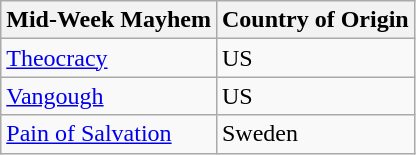<table class="wikitable">
<tr>
<th>Mid-Week Mayhem</th>
<th>Country of Origin</th>
</tr>
<tr>
<td><a href='#'>Theocracy</a></td>
<td>US</td>
</tr>
<tr>
<td><a href='#'>Vangough</a></td>
<td>US</td>
</tr>
<tr>
<td><a href='#'>Pain of Salvation</a></td>
<td>Sweden</td>
</tr>
</table>
